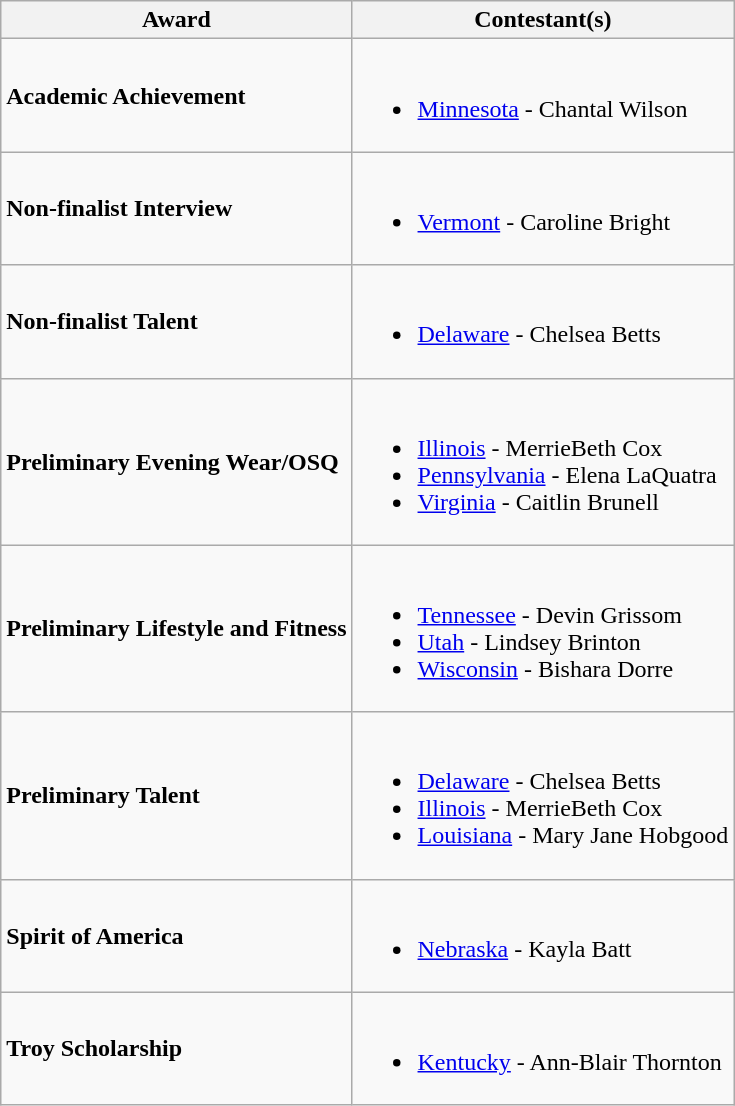<table class="wikitable">
<tr>
<th>Award</th>
<th>Contestant(s)</th>
</tr>
<tr>
<td><strong>Academic Achievement</strong></td>
<td><br><ul><li> <a href='#'>Minnesota</a> - Chantal Wilson</li></ul></td>
</tr>
<tr>
<td><strong>Non-finalist Interview</strong></td>
<td><br><ul><li> <a href='#'>Vermont</a> - Caroline Bright</li></ul></td>
</tr>
<tr>
<td><strong>Non-finalist Talent</strong></td>
<td><br><ul><li> <a href='#'>Delaware</a> - Chelsea Betts</li></ul></td>
</tr>
<tr>
<td><strong>Preliminary Evening Wear/OSQ</strong></td>
<td><br><ul><li> <a href='#'>Illinois</a> - MerrieBeth Cox</li><li> <a href='#'>Pennsylvania</a> - Elena LaQuatra</li><li> <a href='#'>Virginia</a> - Caitlin Brunell</li></ul></td>
</tr>
<tr>
<td><strong>Preliminary Lifestyle and Fitness</strong></td>
<td><br><ul><li> <a href='#'>Tennessee</a> - Devin Grissom</li><li> <a href='#'>Utah</a> - Lindsey Brinton</li><li> <a href='#'>Wisconsin</a> - Bishara Dorre</li></ul></td>
</tr>
<tr>
<td><strong>Preliminary Talent</strong></td>
<td><br><ul><li> <a href='#'>Delaware</a> - Chelsea Betts</li><li> <a href='#'>Illinois</a> - MerrieBeth Cox</li><li> <a href='#'>Louisiana</a> - Mary Jane Hobgood</li></ul></td>
</tr>
<tr>
<td><strong>Spirit of America</strong></td>
<td><br><ul><li> <a href='#'>Nebraska</a> - Kayla Batt</li></ul></td>
</tr>
<tr>
<td><strong>Troy Scholarship</strong></td>
<td><br><ul><li> <a href='#'>Kentucky</a> - Ann-Blair Thornton</li></ul></td>
</tr>
</table>
